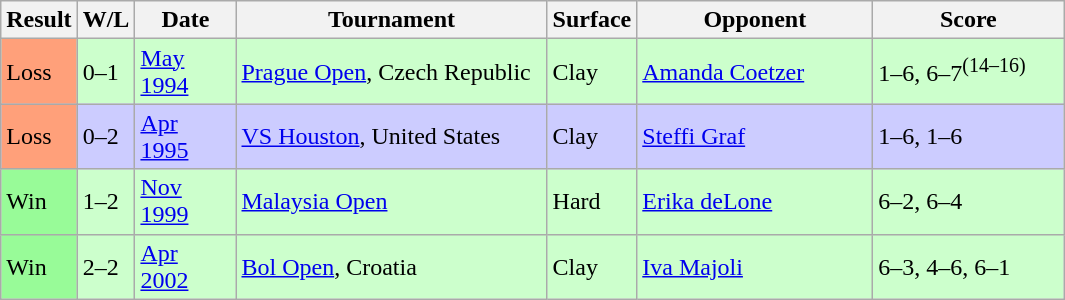<table class="sortable wikitable">
<tr>
<th>Result</th>
<th>W/L</th>
<th style="width:60px">Date</th>
<th style="width:200px">Tournament</th>
<th style="width:50px">Surface</th>
<th style="width:150px">Opponent</th>
<th style="width:120px" class="unsortable">Score</th>
</tr>
<tr bgcolor="#CCFFCC">
<td style="background:#ffa07a;">Loss</td>
<td>0–1</td>
<td><a href='#'>May 1994</a></td>
<td><a href='#'>Prague Open</a>, Czech Republic</td>
<td>Clay</td>
<td> <a href='#'>Amanda Coetzer</a></td>
<td>1–6, 6–7<sup>(14–16)</sup></td>
</tr>
<tr bgcolor="#CCCCFF">
<td style="background:#ffa07a;">Loss</td>
<td>0–2</td>
<td><a href='#'>Apr 1995</a></td>
<td><a href='#'>VS Houston</a>, United States</td>
<td>Clay</td>
<td> <a href='#'>Steffi Graf</a></td>
<td>1–6, 1–6</td>
</tr>
<tr bgcolor="#CCFFCC">
<td bgcolor="98FB98">Win</td>
<td>1–2</td>
<td><a href='#'>Nov 1999</a></td>
<td><a href='#'>Malaysia Open</a></td>
<td>Hard</td>
<td> <a href='#'>Erika deLone</a></td>
<td>6–2, 6–4</td>
</tr>
<tr bgcolor="#CCFFCC">
<td style="background:#98fb98;">Win</td>
<td>2–2</td>
<td><a href='#'>Apr 2002</a></td>
<td><a href='#'>Bol Open</a>, Croatia</td>
<td>Clay</td>
<td> <a href='#'>Iva Majoli</a></td>
<td>6–3, 4–6, 6–1</td>
</tr>
</table>
